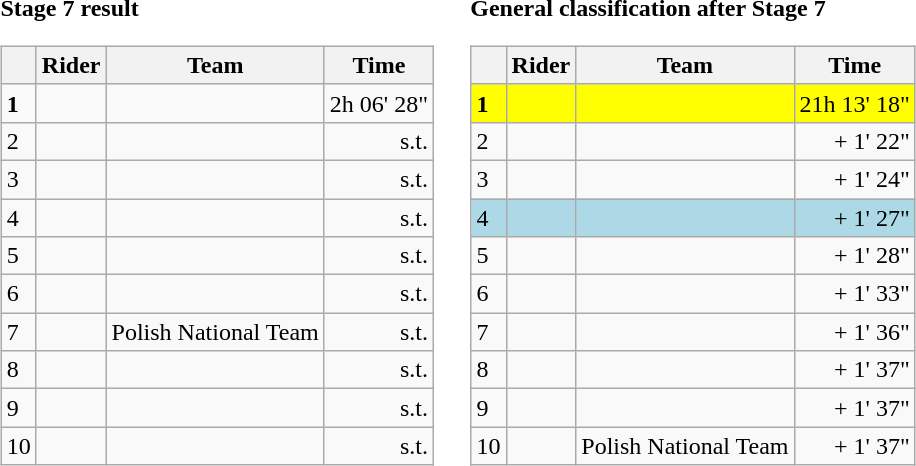<table>
<tr>
<td><strong>Stage 7 result</strong><br><table class="wikitable">
<tr>
<th></th>
<th>Rider</th>
<th>Team</th>
<th>Time</th>
</tr>
<tr>
<td><strong>1 </strong></td>
<td><strong> </strong></td>
<td><strong> </strong></td>
<td align="right">2h 06' 28"</td>
</tr>
<tr>
<td>2</td>
<td></td>
<td></td>
<td align="right">s.t.</td>
</tr>
<tr>
<td>3</td>
<td></td>
<td></td>
<td align="right">s.t.</td>
</tr>
<tr>
<td>4</td>
<td></td>
<td></td>
<td align="right">s.t.</td>
</tr>
<tr>
<td>5</td>
<td></td>
<td></td>
<td align="right">s.t.</td>
</tr>
<tr>
<td>6</td>
<td></td>
<td></td>
<td align="right">s.t.</td>
</tr>
<tr>
<td>7</td>
<td></td>
<td>Polish National Team</td>
<td align="right">s.t.</td>
</tr>
<tr>
<td>8</td>
<td></td>
<td></td>
<td align="right">s.t.</td>
</tr>
<tr>
<td>9</td>
<td></td>
<td></td>
<td align="right">s.t.</td>
</tr>
<tr>
<td>10</td>
<td></td>
<td></td>
<td align="right">s.t.</td>
</tr>
</table>
</td>
<td></td>
<td><strong>General classification after Stage 7</strong><br><table class="wikitable">
<tr>
<th></th>
<th>Rider</th>
<th>Team</th>
<th>Time</th>
</tr>
<tr bgcolor="yellow">
<td><strong>1 </strong> </td>
<td><strong> </strong></td>
<td><strong></strong></td>
<td align="right">21h 13' 18"</td>
</tr>
<tr>
<td>2</td>
<td></td>
<td></td>
<td align="right">+ 1' 22"</td>
</tr>
<tr>
<td>3</td>
<td></td>
<td></td>
<td align="right">+ 1' 24"</td>
</tr>
<tr bgcolor="lightblue">
<td>4 </td>
<td></td>
<td></td>
<td align="right">+ 1' 27"</td>
</tr>
<tr>
<td>5</td>
<td></td>
<td></td>
<td align="right">+ 1' 28"</td>
</tr>
<tr>
<td>6</td>
<td></td>
<td></td>
<td align="right">+ 1' 33"</td>
</tr>
<tr>
<td>7</td>
<td></td>
<td></td>
<td align="right">+ 1' 36"</td>
</tr>
<tr>
<td>8</td>
<td></td>
<td></td>
<td align="right">+ 1' 37"</td>
</tr>
<tr>
<td>9</td>
<td></td>
<td></td>
<td align="right">+ 1' 37"</td>
</tr>
<tr>
<td>10</td>
<td></td>
<td>Polish National Team</td>
<td align="right">+ 1' 37"</td>
</tr>
</table>
</td>
</tr>
</table>
